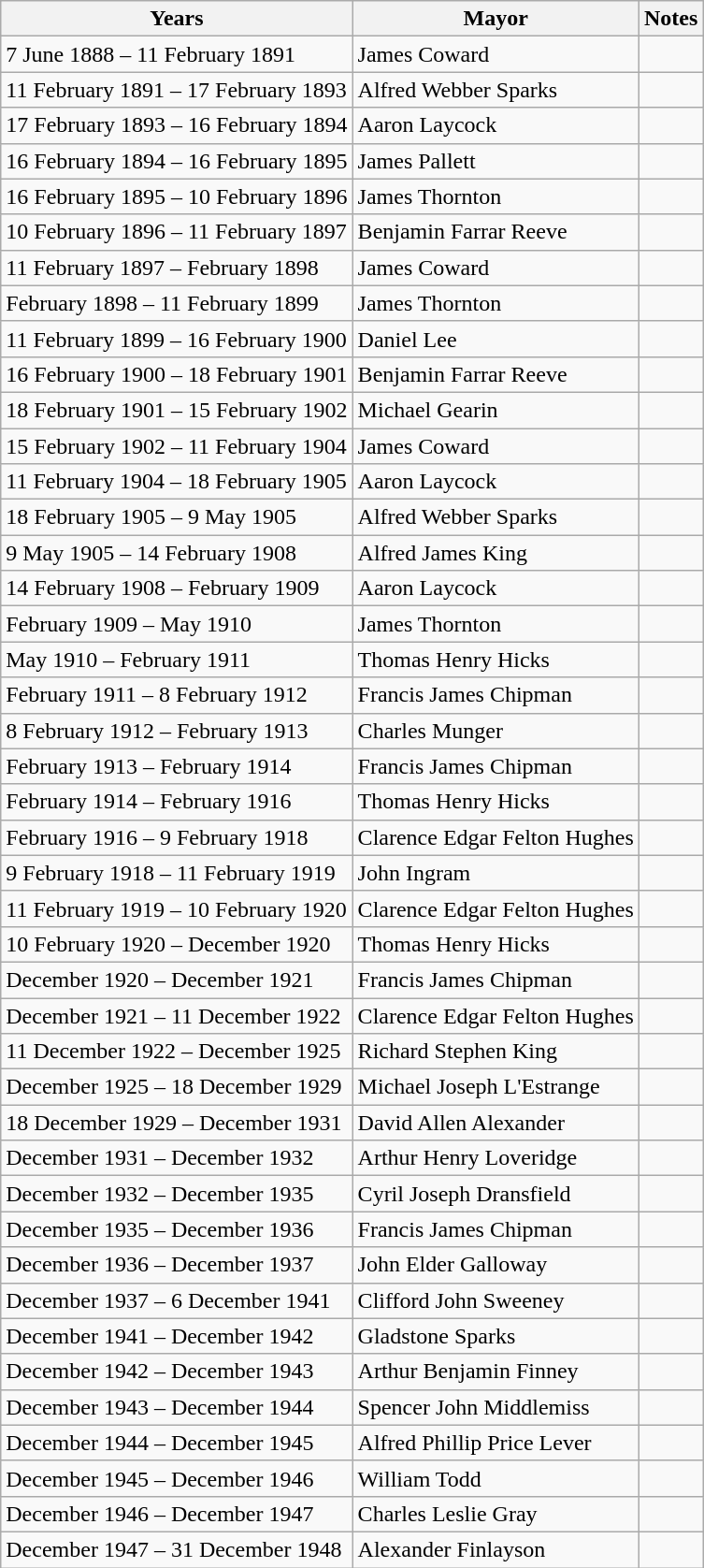<table class="wikitable">
<tr>
<th>Years</th>
<th>Mayor</th>
<th>Notes</th>
</tr>
<tr>
<td>7 June 1888 – 11 February 1891</td>
<td>James Coward</td>
<td></td>
</tr>
<tr>
<td>11 February 1891 – 17 February 1893</td>
<td>Alfred Webber Sparks</td>
<td></td>
</tr>
<tr>
<td>17 February 1893 – 16 February 1894</td>
<td>Aaron Laycock</td>
<td></td>
</tr>
<tr>
<td>16 February 1894 – 16 February 1895</td>
<td>James Pallett</td>
<td></td>
</tr>
<tr>
<td>16 February 1895 – 10 February 1896</td>
<td>James Thornton</td>
<td></td>
</tr>
<tr>
<td>10 February 1896 – 11 February 1897</td>
<td>Benjamin Farrar Reeve</td>
<td></td>
</tr>
<tr>
<td>11 February 1897 – February 1898</td>
<td>James Coward</td>
<td></td>
</tr>
<tr>
<td>February 1898 – 11 February 1899</td>
<td>James Thornton</td>
<td></td>
</tr>
<tr>
<td>11 February 1899 – 16 February 1900</td>
<td>Daniel Lee</td>
<td></td>
</tr>
<tr>
<td>16 February 1900 – 18 February 1901</td>
<td>Benjamin Farrar Reeve</td>
<td></td>
</tr>
<tr>
<td>18 February 1901 – 15 February 1902</td>
<td>Michael Gearin</td>
<td></td>
</tr>
<tr>
<td>15 February 1902 – 11 February 1904</td>
<td>James Coward</td>
<td></td>
</tr>
<tr>
<td>11 February 1904 – 18 February 1905</td>
<td>Aaron Laycock</td>
<td></td>
</tr>
<tr>
<td>18 February 1905 – 9 May 1905</td>
<td>Alfred Webber Sparks</td>
<td></td>
</tr>
<tr>
<td>9 May 1905 – 14 February 1908</td>
<td>Alfred James King</td>
<td></td>
</tr>
<tr>
<td>14 February 1908 – February 1909</td>
<td>Aaron Laycock</td>
<td></td>
</tr>
<tr>
<td>February 1909 – May 1910</td>
<td>James Thornton</td>
<td></td>
</tr>
<tr>
<td>May 1910 – February 1911</td>
<td>Thomas Henry Hicks</td>
<td></td>
</tr>
<tr>
<td>February 1911 – 8 February 1912</td>
<td>Francis James Chipman</td>
<td></td>
</tr>
<tr>
<td>8 February 1912 – February 1913</td>
<td>Charles Munger</td>
<td></td>
</tr>
<tr>
<td>February 1913 – February 1914</td>
<td>Francis James Chipman</td>
<td></td>
</tr>
<tr>
<td>February 1914 – February 1916</td>
<td>Thomas Henry Hicks</td>
<td></td>
</tr>
<tr>
<td>February 1916 – 9 February 1918</td>
<td>Clarence Edgar Felton Hughes</td>
<td></td>
</tr>
<tr>
<td>9 February 1918 – 11 February 1919</td>
<td>John Ingram</td>
<td></td>
</tr>
<tr>
<td>11 February 1919 – 10 February 1920</td>
<td>Clarence Edgar Felton Hughes</td>
<td></td>
</tr>
<tr>
<td>10 February 1920 – December 1920</td>
<td>Thomas Henry Hicks</td>
<td></td>
</tr>
<tr>
<td>December 1920 – December 1921</td>
<td>Francis James Chipman</td>
<td></td>
</tr>
<tr>
<td>December 1921 – 11 December 1922</td>
<td>Clarence Edgar Felton Hughes</td>
<td></td>
</tr>
<tr>
<td>11 December 1922 – December 1925</td>
<td>Richard Stephen King</td>
<td></td>
</tr>
<tr>
<td>December 1925 – 18 December 1929</td>
<td>Michael Joseph L'Estrange</td>
<td></td>
</tr>
<tr>
<td>18 December 1929 – December 1931</td>
<td>David Allen Alexander</td>
<td></td>
</tr>
<tr>
<td>December 1931 – December 1932</td>
<td>Arthur Henry Loveridge</td>
<td></td>
</tr>
<tr>
<td>December 1932 – December 1935</td>
<td>Cyril Joseph Dransfield</td>
<td></td>
</tr>
<tr>
<td>December 1935 – December 1936</td>
<td>Francis James Chipman</td>
<td></td>
</tr>
<tr>
<td>December 1936 – December 1937</td>
<td>John Elder Galloway</td>
<td></td>
</tr>
<tr>
<td>December 1937 – 6 December 1941</td>
<td>Clifford John Sweeney</td>
<td></td>
</tr>
<tr>
<td>December 1941 – December 1942</td>
<td>Gladstone Sparks</td>
<td></td>
</tr>
<tr>
<td>December 1942 – December 1943</td>
<td>Arthur Benjamin Finney</td>
<td></td>
</tr>
<tr>
<td>December 1943 – December 1944</td>
<td>Spencer John Middlemiss</td>
<td></td>
</tr>
<tr>
<td>December 1944 – December 1945</td>
<td>Alfred Phillip Price Lever</td>
<td></td>
</tr>
<tr>
<td>December 1945 – December 1946</td>
<td>William Todd</td>
<td></td>
</tr>
<tr>
<td>December 1946 – December 1947</td>
<td>Charles Leslie Gray</td>
<td></td>
</tr>
<tr>
<td>December 1947 – 31 December 1948</td>
<td>Alexander Finlayson</td>
<td></td>
</tr>
</table>
